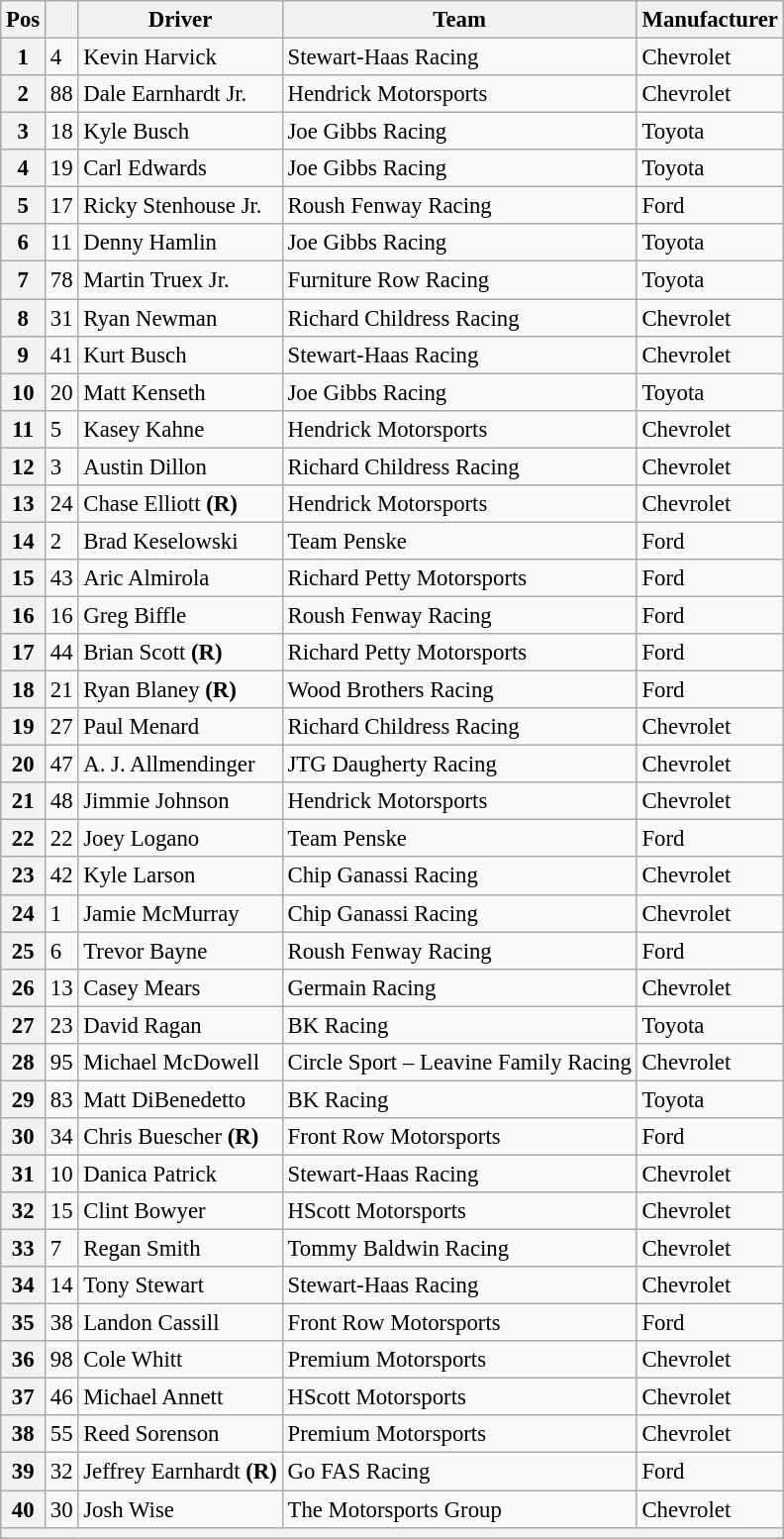<table class="wikitable" style="font-size:95%">
<tr>
<th>Pos</th>
<th></th>
<th>Driver</th>
<th>Team</th>
<th>Manufacturer</th>
</tr>
<tr>
<th>1</th>
<td>4</td>
<td>Kevin Harvick</td>
<td>Stewart-Haas Racing</td>
<td>Chevrolet</td>
</tr>
<tr>
<th>2</th>
<td>88</td>
<td>Dale Earnhardt Jr.</td>
<td>Hendrick Motorsports</td>
<td>Chevrolet</td>
</tr>
<tr>
<th>3</th>
<td>18</td>
<td>Kyle Busch</td>
<td>Joe Gibbs Racing</td>
<td>Toyota</td>
</tr>
<tr>
<th>4</th>
<td>19</td>
<td>Carl Edwards</td>
<td>Joe Gibbs Racing</td>
<td>Toyota</td>
</tr>
<tr>
<th>5</th>
<td>17</td>
<td>Ricky Stenhouse Jr.</td>
<td>Roush Fenway Racing</td>
<td>Ford</td>
</tr>
<tr>
<th>6</th>
<td>11</td>
<td>Denny Hamlin</td>
<td>Joe Gibbs Racing</td>
<td>Toyota</td>
</tr>
<tr>
<th>7</th>
<td>78</td>
<td>Martin Truex Jr.</td>
<td>Furniture Row Racing</td>
<td>Toyota</td>
</tr>
<tr>
<th>8</th>
<td>31</td>
<td>Ryan Newman</td>
<td>Richard Childress Racing</td>
<td>Chevrolet</td>
</tr>
<tr>
<th>9</th>
<td>41</td>
<td>Kurt Busch</td>
<td>Stewart-Haas Racing</td>
<td>Chevrolet</td>
</tr>
<tr>
<th>10</th>
<td>20</td>
<td>Matt Kenseth</td>
<td>Joe Gibbs Racing</td>
<td>Toyota</td>
</tr>
<tr>
<th>11</th>
<td>5</td>
<td>Kasey Kahne</td>
<td>Hendrick Motorsports</td>
<td>Chevrolet</td>
</tr>
<tr>
<th>12</th>
<td>3</td>
<td>Austin Dillon</td>
<td>Richard Childress Racing</td>
<td>Chevrolet</td>
</tr>
<tr>
<th>13</th>
<td>24</td>
<td>Chase Elliott <strong>(R)</strong></td>
<td>Hendrick Motorsports</td>
<td>Chevrolet</td>
</tr>
<tr>
<th>14</th>
<td>2</td>
<td>Brad Keselowski</td>
<td>Team Penske</td>
<td>Ford</td>
</tr>
<tr>
<th>15</th>
<td>43</td>
<td>Aric Almirola</td>
<td>Richard Petty Motorsports</td>
<td>Ford</td>
</tr>
<tr>
<th>16</th>
<td>16</td>
<td>Greg Biffle</td>
<td>Roush Fenway Racing</td>
<td>Ford</td>
</tr>
<tr>
<th>17</th>
<td>44</td>
<td>Brian Scott <strong>(R)</strong></td>
<td>Richard Petty Motorsports</td>
<td>Ford</td>
</tr>
<tr>
<th>18</th>
<td>21</td>
<td>Ryan Blaney <strong>(R)</strong></td>
<td>Wood Brothers Racing</td>
<td>Ford</td>
</tr>
<tr>
<th>19</th>
<td>27</td>
<td>Paul Menard</td>
<td>Richard Childress Racing</td>
<td>Chevrolet</td>
</tr>
<tr>
<th>20</th>
<td>47</td>
<td>A. J. Allmendinger</td>
<td>JTG Daugherty Racing</td>
<td>Chevrolet</td>
</tr>
<tr>
<th>21</th>
<td>48</td>
<td>Jimmie Johnson</td>
<td>Hendrick Motorsports</td>
<td>Chevrolet</td>
</tr>
<tr>
<th>22</th>
<td>22</td>
<td>Joey Logano</td>
<td>Team Penske</td>
<td>Ford</td>
</tr>
<tr>
<th>23</th>
<td>42</td>
<td>Kyle Larson</td>
<td>Chip Ganassi Racing</td>
<td>Chevrolet</td>
</tr>
<tr>
<th>24</th>
<td>1</td>
<td>Jamie McMurray</td>
<td>Chip Ganassi Racing</td>
<td>Chevrolet</td>
</tr>
<tr>
<th>25</th>
<td>6</td>
<td>Trevor Bayne</td>
<td>Roush Fenway Racing</td>
<td>Ford</td>
</tr>
<tr>
<th>26</th>
<td>13</td>
<td>Casey Mears</td>
<td>Germain Racing</td>
<td>Chevrolet</td>
</tr>
<tr>
<th>27</th>
<td>23</td>
<td>David Ragan</td>
<td>BK Racing</td>
<td>Toyota</td>
</tr>
<tr>
<th>28</th>
<td>95</td>
<td>Michael McDowell</td>
<td>Circle Sport – Leavine Family Racing</td>
<td>Chevrolet</td>
</tr>
<tr>
<th>29</th>
<td>83</td>
<td>Matt DiBenedetto</td>
<td>BK Racing</td>
<td>Toyota</td>
</tr>
<tr>
<th>30</th>
<td>34</td>
<td>Chris Buescher <strong>(R)</strong></td>
<td>Front Row Motorsports</td>
<td>Ford</td>
</tr>
<tr>
<th>31</th>
<td>10</td>
<td>Danica Patrick</td>
<td>Stewart-Haas Racing</td>
<td>Chevrolet</td>
</tr>
<tr>
<th>32</th>
<td>15</td>
<td>Clint Bowyer</td>
<td>HScott Motorsports</td>
<td>Chevrolet</td>
</tr>
<tr>
<th>33</th>
<td>7</td>
<td>Regan Smith</td>
<td>Tommy Baldwin Racing</td>
<td>Chevrolet</td>
</tr>
<tr>
<th>34</th>
<td>14</td>
<td>Tony Stewart</td>
<td>Stewart-Haas Racing</td>
<td>Chevrolet</td>
</tr>
<tr>
<th>35</th>
<td>38</td>
<td>Landon Cassill</td>
<td>Front Row Motorsports</td>
<td>Ford</td>
</tr>
<tr>
<th>36</th>
<td>98</td>
<td>Cole Whitt</td>
<td>Premium Motorsports</td>
<td>Chevrolet</td>
</tr>
<tr>
<th>37</th>
<td>46</td>
<td>Michael Annett</td>
<td>HScott Motorsports</td>
<td>Chevrolet</td>
</tr>
<tr>
<th>38</th>
<td>55</td>
<td>Reed Sorenson</td>
<td>Premium Motorsports</td>
<td>Chevrolet</td>
</tr>
<tr>
<th>39</th>
<td>32</td>
<td>Jeffrey Earnhardt <strong>(R)</strong></td>
<td>Go FAS Racing</td>
<td>Ford</td>
</tr>
<tr>
<th>40</th>
<td>30</td>
<td>Josh Wise</td>
<td>The Motorsports Group</td>
<td>Chevrolet</td>
</tr>
<tr>
<th colspan="5"></th>
</tr>
</table>
